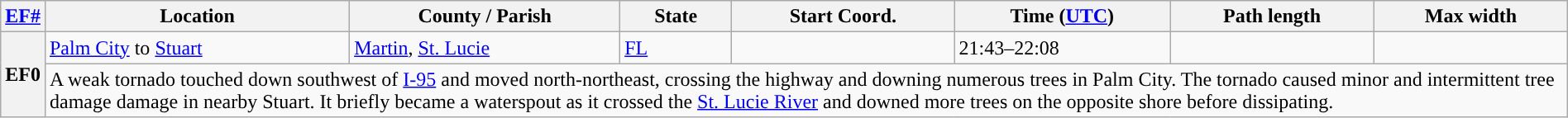<table class="wikitable sortable" style="width:100%;">
<tr>
<th scope="col" width="2%" align="center"><a href='#'>EF#</a></th>
<th scope="col" align="center" class="unsortable">Location</th>
<th scope="col" align="center" class="unsortable">County / Parish</th>
<th scope="col" align="center">State</th>
<th scope="col" align="center">Start Coord.</th>
<th scope="col" align="center">Time (<a href='#'>UTC</a>)</th>
<th scope="col" align="center">Path length</th>
<th scope="col" align="center">Max width</th>
</tr>
<tr>
<th scope="row" rowspan="2" style="background-color:#">EF0</th>
<td><a href='#'>Palm City</a> to <a href='#'>Stuart</a></td>
<td><a href='#'>Martin</a>, <a href='#'>St. Lucie</a></td>
<td><a href='#'>FL</a></td>
<td></td>
<td>21:43–22:08</td>
<td></td>
<td></td>
</tr>
<tr class="expand-child">
<td colspan="8">A weak tornado touched down southwest of <a href='#'>I-95</a> and moved north-northeast, crossing the highway and downing numerous trees in Palm City. The tornado caused minor and intermittent tree damage damage in nearby Stuart. It briefly became a waterspout as it crossed the <a href='#'>St. Lucie River</a> and downed more trees on the opposite shore before dissipating.</td>
</tr>
</table>
